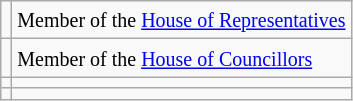<table class=wikitable>
<tr>
<td></td>
<td><small>Member of the <a href='#'>House of Representatives</a></small></td>
</tr>
<tr>
<td></td>
<td><small>Member of the <a href='#'>House of Councillors</a></small></td>
</tr>
<tr>
<td></td>
<td></td>
</tr>
<tr>
<td></td>
<td></td>
</tr>
</table>
